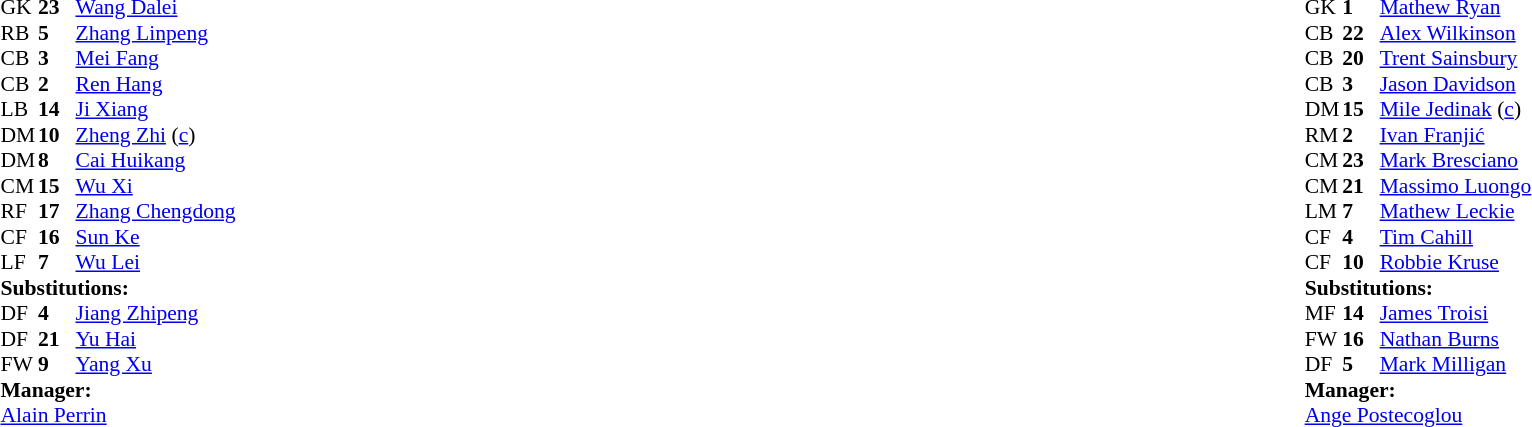<table width="100%">
<tr>
<td valign="top" width="40%"><br><table style="font-size:90%;" cellspacing="0" cellpadding="0">
<tr>
<th width="25"></th>
<th width="25"></th>
</tr>
<tr>
<td>GK</td>
<td><strong>23</strong></td>
<td><a href='#'>Wang Dalei</a></td>
</tr>
<tr>
<td>RB</td>
<td><strong>5</strong></td>
<td><a href='#'>Zhang Linpeng</a></td>
<td></td>
</tr>
<tr>
<td>CB</td>
<td><strong>3</strong></td>
<td><a href='#'>Mei Fang</a></td>
<td></td>
<td></td>
</tr>
<tr>
<td>CB</td>
<td><strong>2</strong></td>
<td><a href='#'>Ren Hang</a></td>
</tr>
<tr>
<td>LB</td>
<td><strong>14</strong></td>
<td><a href='#'>Ji Xiang</a></td>
</tr>
<tr>
<td>DM</td>
<td><strong>10</strong></td>
<td><a href='#'>Zheng Zhi</a> (<a href='#'>c</a>)</td>
</tr>
<tr>
<td>DM</td>
<td><strong>8</strong></td>
<td><a href='#'>Cai Huikang</a></td>
</tr>
<tr>
<td>CM</td>
<td><strong>15</strong></td>
<td><a href='#'>Wu Xi</a></td>
<td></td>
<td></td>
</tr>
<tr>
<td>RF</td>
<td><strong>17</strong></td>
<td><a href='#'>Zhang Chengdong</a></td>
</tr>
<tr>
<td>CF</td>
<td><strong>16</strong></td>
<td><a href='#'>Sun Ke</a></td>
<td></td>
<td></td>
</tr>
<tr>
<td>LF</td>
<td><strong>7</strong></td>
<td><a href='#'>Wu Lei</a></td>
</tr>
<tr>
<td colspan=3><strong>Substitutions:</strong></td>
</tr>
<tr>
<td>DF</td>
<td><strong>4</strong></td>
<td><a href='#'>Jiang Zhipeng</a></td>
<td></td>
<td></td>
</tr>
<tr>
<td>DF</td>
<td><strong>21</strong></td>
<td><a href='#'>Yu Hai</a></td>
<td></td>
<td></td>
</tr>
<tr>
<td>FW</td>
<td><strong>9</strong></td>
<td><a href='#'>Yang Xu</a></td>
<td></td>
<td></td>
</tr>
<tr>
<td colspan=3><strong>Manager:</strong></td>
</tr>
<tr>
<td colspan=4> <a href='#'>Alain Perrin</a></td>
</tr>
</table>
</td>
<td valign="top"></td>
<td valign="top" width="50%"><br><table style="font-size:90%;" cellspacing="0" cellpadding="0" align="center">
<tr>
<th width=25></th>
<th width=25></th>
</tr>
<tr>
<td>GK</td>
<td><strong>1</strong></td>
<td><a href='#'>Mathew Ryan</a></td>
</tr>
<tr>
<td>CB</td>
<td><strong>22</strong></td>
<td><a href='#'>Alex Wilkinson</a></td>
</tr>
<tr>
<td>CB</td>
<td><strong>20</strong></td>
<td><a href='#'>Trent Sainsbury</a></td>
</tr>
<tr>
<td>CB</td>
<td><strong>3</strong></td>
<td><a href='#'>Jason Davidson</a></td>
</tr>
<tr>
<td>DM</td>
<td><strong>15</strong></td>
<td><a href='#'>Mile Jedinak</a> (<a href='#'>c</a>)</td>
<td></td>
</tr>
<tr>
<td>RM</td>
<td><strong>2</strong></td>
<td><a href='#'>Ivan Franjić</a></td>
</tr>
<tr>
<td>CM</td>
<td><strong>23</strong></td>
<td><a href='#'>Mark Bresciano</a></td>
<td></td>
<td></td>
</tr>
<tr>
<td>CM</td>
<td><strong>21</strong></td>
<td><a href='#'>Massimo Luongo</a></td>
</tr>
<tr>
<td>LM</td>
<td><strong>7</strong></td>
<td><a href='#'>Mathew Leckie</a></td>
<td></td>
<td></td>
</tr>
<tr>
<td>CF</td>
<td><strong>4</strong></td>
<td><a href='#'>Tim Cahill</a></td>
<td></td>
<td></td>
</tr>
<tr>
<td>CF</td>
<td><strong>10</strong></td>
<td><a href='#'>Robbie Kruse</a></td>
</tr>
<tr>
<td colspan=3><strong>Substitutions:</strong></td>
</tr>
<tr>
<td>MF</td>
<td><strong>14</strong></td>
<td><a href='#'>James Troisi</a></td>
<td></td>
<td></td>
</tr>
<tr>
<td>FW</td>
<td><strong>16</strong></td>
<td><a href='#'>Nathan Burns</a></td>
<td></td>
<td></td>
</tr>
<tr>
<td>DF</td>
<td><strong>5</strong></td>
<td><a href='#'>Mark Milligan</a></td>
<td></td>
<td></td>
</tr>
<tr>
<td colspan=3><strong>Manager:</strong></td>
</tr>
<tr>
<td colspan=4><a href='#'>Ange Postecoglou</a></td>
</tr>
</table>
</td>
</tr>
</table>
